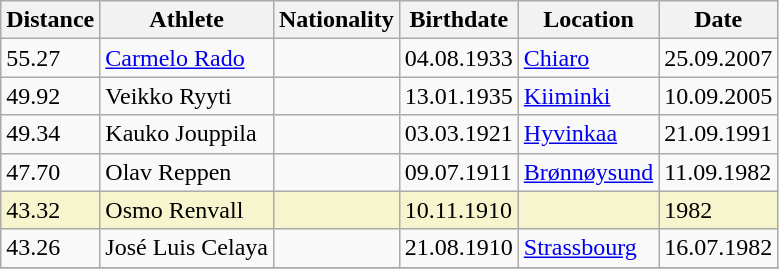<table class="wikitable">
<tr>
<th>Distance</th>
<th>Athlete</th>
<th>Nationality</th>
<th>Birthdate</th>
<th>Location</th>
<th>Date</th>
</tr>
<tr>
<td>55.27</td>
<td><a href='#'>Carmelo Rado</a></td>
<td></td>
<td>04.08.1933</td>
<td><a href='#'>Chiaro</a></td>
<td>25.09.2007</td>
</tr>
<tr>
<td>49.92</td>
<td>Veikko Ryyti</td>
<td></td>
<td>13.01.1935</td>
<td><a href='#'>Kiiminki</a></td>
<td>10.09.2005</td>
</tr>
<tr>
<td>49.34</td>
<td>Kauko Jouppila</td>
<td></td>
<td>03.03.1921</td>
<td><a href='#'>Hyvinkaa</a></td>
<td>21.09.1991</td>
</tr>
<tr>
<td>47.70</td>
<td>Olav Reppen</td>
<td></td>
<td>09.07.1911</td>
<td><a href='#'>Brønnøysund</a></td>
<td>11.09.1982</td>
</tr>
<tr bgcolor=#f6F5CE>
<td>43.32</td>
<td>Osmo Renvall</td>
<td></td>
<td>10.11.1910</td>
<td></td>
<td>1982</td>
</tr>
<tr>
<td>43.26</td>
<td>José Luis Celaya</td>
<td></td>
<td>21.08.1910</td>
<td><a href='#'>Strassbourg</a></td>
<td>16.07.1982</td>
</tr>
<tr>
</tr>
</table>
